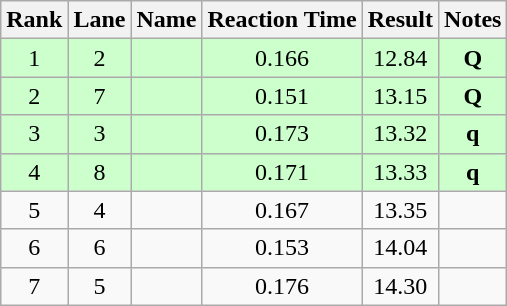<table class="wikitable" style="text-align:center">
<tr>
<th>Rank</th>
<th>Lane</th>
<th>Name</th>
<th>Reaction Time</th>
<th>Result</th>
<th>Notes</th>
</tr>
<tr bgcolor=ccffcc>
<td>1</td>
<td>2</td>
<td align="left"></td>
<td>0.166</td>
<td>12.84</td>
<td><strong>Q</strong></td>
</tr>
<tr bgcolor=ccffcc>
<td>2</td>
<td>7</td>
<td align="left"></td>
<td>0.151</td>
<td>13.15</td>
<td><strong>Q</strong></td>
</tr>
<tr bgcolor=ccffcc>
<td>3</td>
<td>3</td>
<td align="left"></td>
<td>0.173</td>
<td>13.32</td>
<td><strong>q</strong></td>
</tr>
<tr bgcolor=ccffcc>
<td>4</td>
<td>8</td>
<td align="left"></td>
<td>0.171</td>
<td>13.33</td>
<td><strong>q</strong></td>
</tr>
<tr>
<td>5</td>
<td>4</td>
<td align="left"></td>
<td>0.167</td>
<td>13.35</td>
<td></td>
</tr>
<tr>
<td>6</td>
<td>6</td>
<td align="left"></td>
<td>0.153</td>
<td>14.04</td>
<td></td>
</tr>
<tr>
<td>7</td>
<td>5</td>
<td align="left"></td>
<td>0.176</td>
<td>14.30</td>
<td></td>
</tr>
</table>
